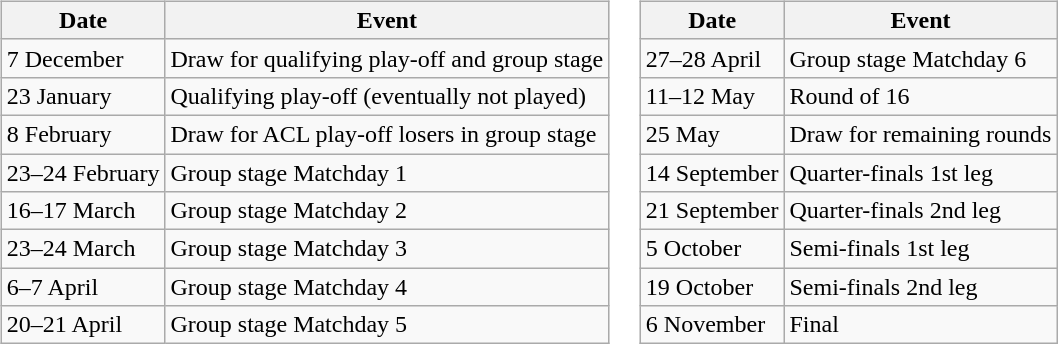<table>
<tr>
<td valign="top"><br><table class="wikitable">
<tr>
<th>Date</th>
<th>Event</th>
</tr>
<tr>
<td>7 December</td>
<td>Draw for qualifying play-off and group stage</td>
</tr>
<tr>
<td>23 January</td>
<td>Qualifying play-off (eventually not played)</td>
</tr>
<tr>
<td>8 February</td>
<td>Draw for ACL play-off losers in group stage</td>
</tr>
<tr>
<td>23–24 February</td>
<td>Group stage Matchday 1</td>
</tr>
<tr>
<td>16–17 March</td>
<td>Group stage Matchday 2</td>
</tr>
<tr>
<td>23–24 March</td>
<td>Group stage Matchday 3</td>
</tr>
<tr>
<td>6–7 April</td>
<td>Group stage Matchday 4</td>
</tr>
<tr>
<td>20–21 April</td>
<td>Group stage Matchday 5</td>
</tr>
</table>
</td>
<td valign="top"><br><table class="wikitable">
<tr>
<th>Date</th>
<th>Event</th>
</tr>
<tr>
<td>27–28 April</td>
<td>Group stage Matchday 6</td>
</tr>
<tr>
<td>11–12 May</td>
<td>Round of 16</td>
</tr>
<tr>
<td>25 May</td>
<td>Draw for remaining rounds</td>
</tr>
<tr>
<td>14 September</td>
<td>Quarter-finals 1st leg</td>
</tr>
<tr>
<td>21 September</td>
<td>Quarter-finals 2nd leg</td>
</tr>
<tr>
<td>5 October</td>
<td>Semi-finals 1st leg</td>
</tr>
<tr>
<td>19 October</td>
<td>Semi-finals 2nd leg</td>
</tr>
<tr>
<td>6 November</td>
<td>Final</td>
</tr>
</table>
</td>
</tr>
</table>
